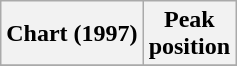<table class="wikitable sortable plainrowheaders">
<tr>
<th>Chart (1997)</th>
<th>Peak<br>position</th>
</tr>
<tr>
</tr>
</table>
